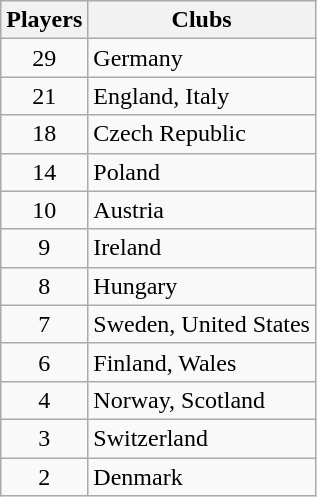<table class="wikitable">
<tr>
<th>Players</th>
<th>Clubs</th>
</tr>
<tr>
<td align="center">29</td>
<td> Germany</td>
</tr>
<tr>
<td align="center">21</td>
<td> England,  Italy</td>
</tr>
<tr>
<td align="center">18</td>
<td> Czech Republic</td>
</tr>
<tr>
<td align="center">14</td>
<td> Poland</td>
</tr>
<tr>
<td align="center">10</td>
<td> Austria</td>
</tr>
<tr>
<td align="center">9</td>
<td> Ireland</td>
</tr>
<tr>
<td align="center">8</td>
<td> Hungary</td>
</tr>
<tr>
<td align="center">7</td>
<td> Sweden,  United States</td>
</tr>
<tr>
<td align="center">6</td>
<td> Finland,  Wales</td>
</tr>
<tr>
<td align="center">4</td>
<td> Norway,  Scotland</td>
</tr>
<tr>
<td align="center">3</td>
<td> Switzerland</td>
</tr>
<tr>
<td align="center">2</td>
<td> Denmark</td>
</tr>
</table>
